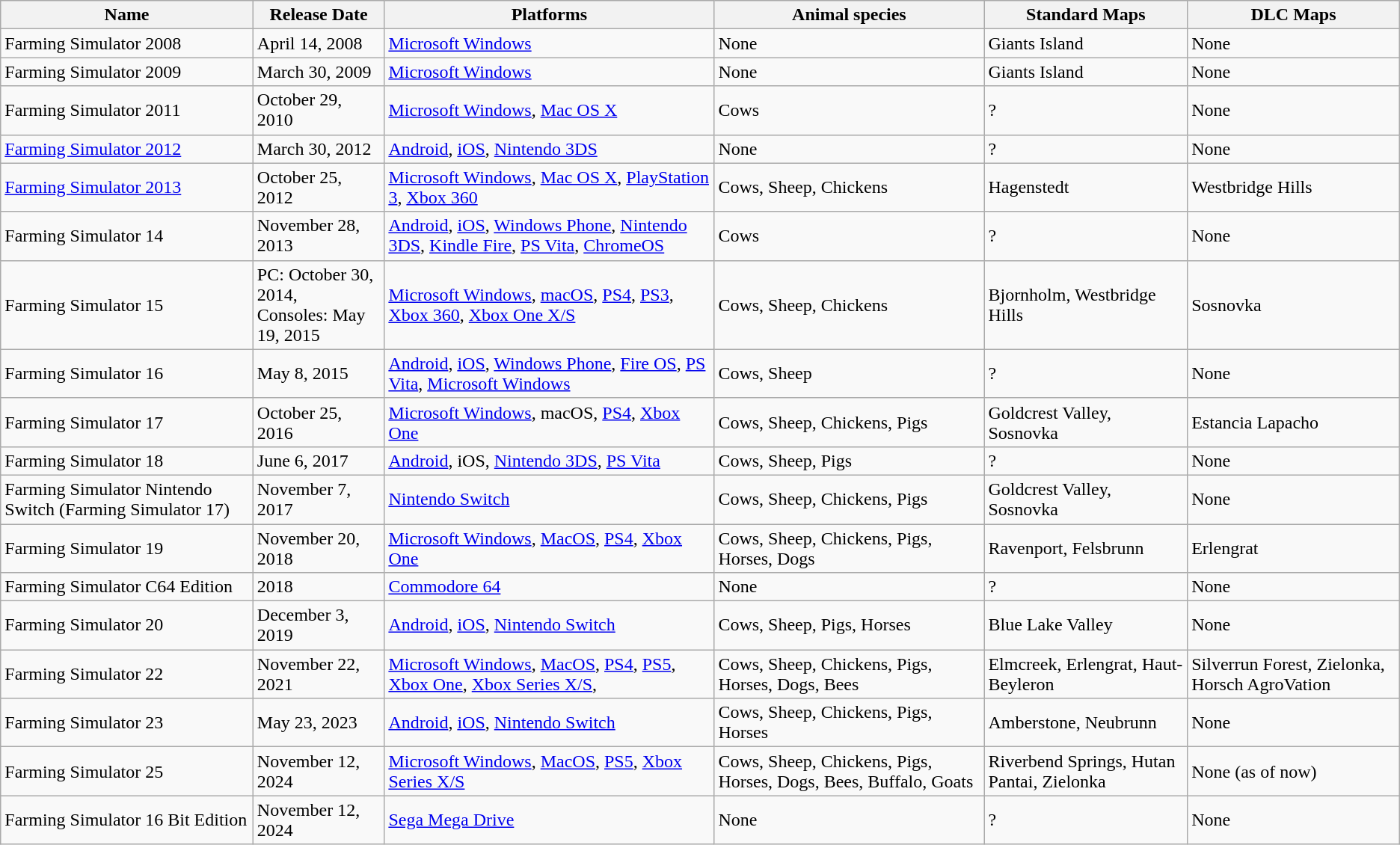<table class="wikitable">
<tr>
<th>Name</th>
<th>Release Date</th>
<th>Platforms</th>
<th>Animal species</th>
<th>Standard Maps</th>
<th>DLC Maps</th>
</tr>
<tr>
<td>Farming Simulator 2008</td>
<td>April 14, 2008</td>
<td><a href='#'>Microsoft Windows</a></td>
<td>None</td>
<td>Giants Island</td>
<td>None</td>
</tr>
<tr>
<td>Farming Simulator 2009</td>
<td>March 30, 2009</td>
<td><a href='#'>Microsoft Windows</a></td>
<td>None</td>
<td>Giants Island</td>
<td>None</td>
</tr>
<tr>
<td>Farming Simulator 2011</td>
<td>October 29, 2010</td>
<td><a href='#'>Microsoft Windows</a>, <a href='#'>Mac OS X</a></td>
<td>Cows</td>
<td>?</td>
<td>None</td>
</tr>
<tr>
<td><a href='#'>Farming Simulator 2012</a></td>
<td>March 30, 2012</td>
<td><a href='#'>Android</a>, <a href='#'>iOS</a>, <a href='#'>Nintendo 3DS</a></td>
<td>None</td>
<td>?</td>
<td>None</td>
</tr>
<tr>
<td><a href='#'>Farming Simulator 2013</a></td>
<td>October 25, 2012</td>
<td><a href='#'>Microsoft Windows</a>,  <a href='#'>Mac OS X</a>, <a href='#'>PlayStation 3</a>, <a href='#'>Xbox 360</a></td>
<td>Cows, Sheep, Chickens</td>
<td>Hagenstedt</td>
<td>Westbridge Hills</td>
</tr>
<tr>
<td>Farming Simulator 14</td>
<td>November 28, 2013</td>
<td><a href='#'>Android</a>, <a href='#'>iOS</a>, <a href='#'>Windows Phone</a>, <a href='#'>Nintendo 3DS</a>, <a href='#'>Kindle Fire</a>, <a href='#'>PS Vita</a>, <a href='#'>ChromeOS</a></td>
<td>Cows</td>
<td>?</td>
<td>None</td>
</tr>
<tr>
<td>Farming Simulator 15</td>
<td>PC: October 30, 2014,<br>Consoles: May 19, 2015</td>
<td><a href='#'>Microsoft Windows</a>, <a href='#'>macOS</a>, <a href='#'>PS4</a>, <a href='#'>PS3</a>, <a href='#'>Xbox 360</a>, <a href='#'>Xbox One X/S</a></td>
<td>Cows, Sheep, Chickens</td>
<td>Bjornholm, Westbridge Hills</td>
<td>Sosnovka</td>
</tr>
<tr>
<td>Farming Simulator 16</td>
<td>May 8, 2015</td>
<td><a href='#'>Android</a>, <a href='#'>iOS</a>, <a href='#'>Windows Phone</a>, <a href='#'>Fire OS</a>, <a href='#'>PS Vita</a>, <a href='#'>Microsoft Windows</a></td>
<td>Cows, Sheep</td>
<td>?</td>
<td>None</td>
</tr>
<tr>
<td>Farming Simulator 17</td>
<td>October 25, 2016</td>
<td><a href='#'>Microsoft Windows</a>, macOS, <a href='#'>PS4</a>, <a href='#'>Xbox One</a></td>
<td>Cows, Sheep, Chickens, Pigs</td>
<td>Goldcrest Valley, Sosnovka</td>
<td>Estancia Lapacho</td>
</tr>
<tr>
<td>Farming Simulator 18</td>
<td>June 6, 2017</td>
<td><a href='#'>Android</a>, iOS, <a href='#'>Nintendo 3DS</a>, <a href='#'>PS Vita</a></td>
<td>Cows, Sheep, Pigs</td>
<td>?</td>
<td>None</td>
</tr>
<tr>
<td>Farming Simulator Nintendo Switch (Farming Simulator 17)</td>
<td>November 7, 2017</td>
<td><a href='#'>Nintendo Switch</a></td>
<td>Cows, Sheep, Chickens, Pigs</td>
<td>Goldcrest Valley, Sosnovka</td>
<td>None</td>
</tr>
<tr>
<td>Farming Simulator 19</td>
<td>November 20, 2018</td>
<td><a href='#'>Microsoft Windows</a>, <a href='#'>MacOS</a>, <a href='#'>PS4</a>, <a href='#'>Xbox One</a></td>
<td>Cows, Sheep, Chickens, Pigs, Horses, Dogs</td>
<td>Ravenport, Felsbrunn</td>
<td>Erlengrat</td>
</tr>
<tr>
<td>Farming Simulator C64 Edition</td>
<td>2018</td>
<td><a href='#'>Commodore 64</a></td>
<td>None</td>
<td>?</td>
<td>None</td>
</tr>
<tr>
<td>Farming Simulator 20</td>
<td>December 3, 2019</td>
<td><a href='#'>Android</a>, <a href='#'>iOS</a>, <a href='#'>Nintendo Switch</a></td>
<td>Cows, Sheep, Pigs, Horses</td>
<td>Blue Lake Valley</td>
<td>None</td>
</tr>
<tr>
<td>Farming Simulator 22</td>
<td>November 22, 2021</td>
<td><a href='#'>Microsoft Windows</a>, <a href='#'>MacOS</a>, <a href='#'>PS4</a>, <a href='#'>PS5</a>, <a href='#'>Xbox One</a>, <a href='#'>Xbox Series X/S</a>,</td>
<td>Cows, Sheep, Chickens, Pigs, Horses, Dogs, Bees</td>
<td>Elmcreek, Erlengrat, Haut-Beyleron</td>
<td>Silverrun Forest, Zielonka, Horsch AgroVation</td>
</tr>
<tr>
<td>Farming Simulator 23</td>
<td>May 23, 2023</td>
<td><a href='#'>Android</a>, <a href='#'>iOS</a>, <a href='#'>Nintendo Switch</a></td>
<td>Cows, Sheep, Chickens, Pigs, Horses</td>
<td>Amberstone, Neubrunn</td>
<td>None</td>
</tr>
<tr>
<td>Farming Simulator 25</td>
<td>November 12, 2024</td>
<td><a href='#'>Microsoft Windows</a>, <a href='#'>MacOS</a>, <a href='#'>PS5</a>, <a href='#'>Xbox Series X/S</a></td>
<td>Cows, Sheep, Chickens, Pigs, Horses, Dogs, Bees, Buffalo, Goats</td>
<td>Riverbend Springs, Hutan Pantai, Zielonka</td>
<td>None (as of now)</td>
</tr>
<tr>
<td>Farming Simulator 16 Bit Edition</td>
<td>November 12, 2024</td>
<td><a href='#'>Sega Mega Drive</a></td>
<td>None</td>
<td>?</td>
<td>None</td>
</tr>
</table>
